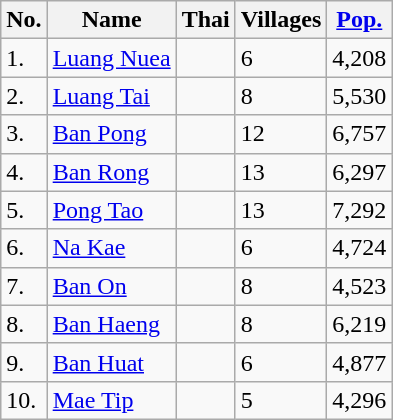<table class="wikitable sortable">
<tr>
<th>No.</th>
<th>Name</th>
<th>Thai</th>
<th>Villages</th>
<th><a href='#'>Pop.</a></th>
</tr>
<tr>
<td>1.</td>
<td><a href='#'>Luang Nuea</a></td>
<td></td>
<td>6</td>
<td>4,208</td>
</tr>
<tr>
<td>2.</td>
<td><a href='#'>Luang Tai</a></td>
<td></td>
<td>8</td>
<td>5,530</td>
</tr>
<tr>
<td>3.</td>
<td><a href='#'>Ban Pong</a></td>
<td></td>
<td>12</td>
<td>6,757</td>
</tr>
<tr>
<td>4.</td>
<td><a href='#'>Ban Rong</a></td>
<td></td>
<td>13</td>
<td>6,297</td>
</tr>
<tr>
<td>5.</td>
<td><a href='#'>Pong Tao</a></td>
<td></td>
<td>13</td>
<td>7,292</td>
</tr>
<tr>
<td>6.</td>
<td><a href='#'>Na Kae</a></td>
<td></td>
<td>6</td>
<td>4,724</td>
</tr>
<tr>
<td>7.</td>
<td><a href='#'>Ban On</a></td>
<td></td>
<td>8</td>
<td>4,523</td>
</tr>
<tr>
<td>8.</td>
<td><a href='#'>Ban Haeng</a></td>
<td></td>
<td>8</td>
<td>6,219</td>
</tr>
<tr>
<td>9.</td>
<td><a href='#'>Ban Huat</a></td>
<td></td>
<td>6</td>
<td>4,877</td>
</tr>
<tr>
<td>10.</td>
<td><a href='#'>Mae Tip</a></td>
<td></td>
<td>5</td>
<td>4,296</td>
</tr>
</table>
